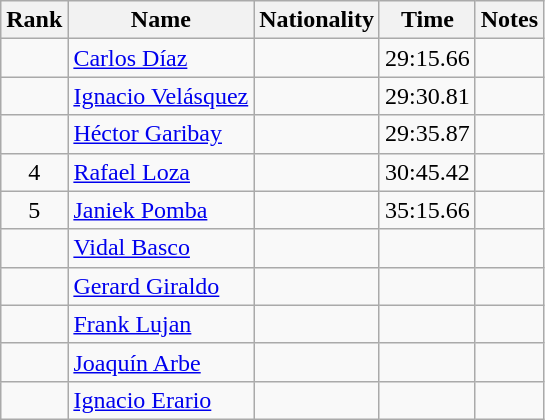<table class="wikitable sortable" style="text-align:center">
<tr>
<th>Rank</th>
<th>Name</th>
<th>Nationality</th>
<th>Time</th>
<th>Notes</th>
</tr>
<tr>
<td></td>
<td align=left><a href='#'>Carlos Díaz</a></td>
<td align=left></td>
<td>29:15.66</td>
<td></td>
</tr>
<tr>
<td></td>
<td align=left><a href='#'>Ignacio Velásquez</a></td>
<td align=left></td>
<td>29:30.81</td>
<td></td>
</tr>
<tr>
<td></td>
<td align=left><a href='#'>Héctor Garibay</a></td>
<td align=left></td>
<td>29:35.87</td>
<td></td>
</tr>
<tr>
<td>4</td>
<td align=left><a href='#'>Rafael Loza</a></td>
<td align=left></td>
<td>30:45.42</td>
<td></td>
</tr>
<tr>
<td>5</td>
<td align=left><a href='#'>Janiek Pomba</a></td>
<td align=left></td>
<td>35:15.66</td>
<td></td>
</tr>
<tr>
<td></td>
<td align=left><a href='#'>Vidal Basco</a></td>
<td align=left></td>
<td></td>
<td></td>
</tr>
<tr>
<td></td>
<td align=left><a href='#'>Gerard Giraldo</a></td>
<td align=left></td>
<td></td>
<td></td>
</tr>
<tr>
<td></td>
<td align=left><a href='#'>Frank Lujan</a></td>
<td align=left></td>
<td></td>
<td></td>
</tr>
<tr>
<td></td>
<td align=left><a href='#'>Joaquín Arbe</a></td>
<td align=left></td>
<td></td>
<td></td>
</tr>
<tr>
<td></td>
<td align=left><a href='#'>Ignacio Erario</a></td>
<td align=left></td>
<td></td>
<td></td>
</tr>
</table>
